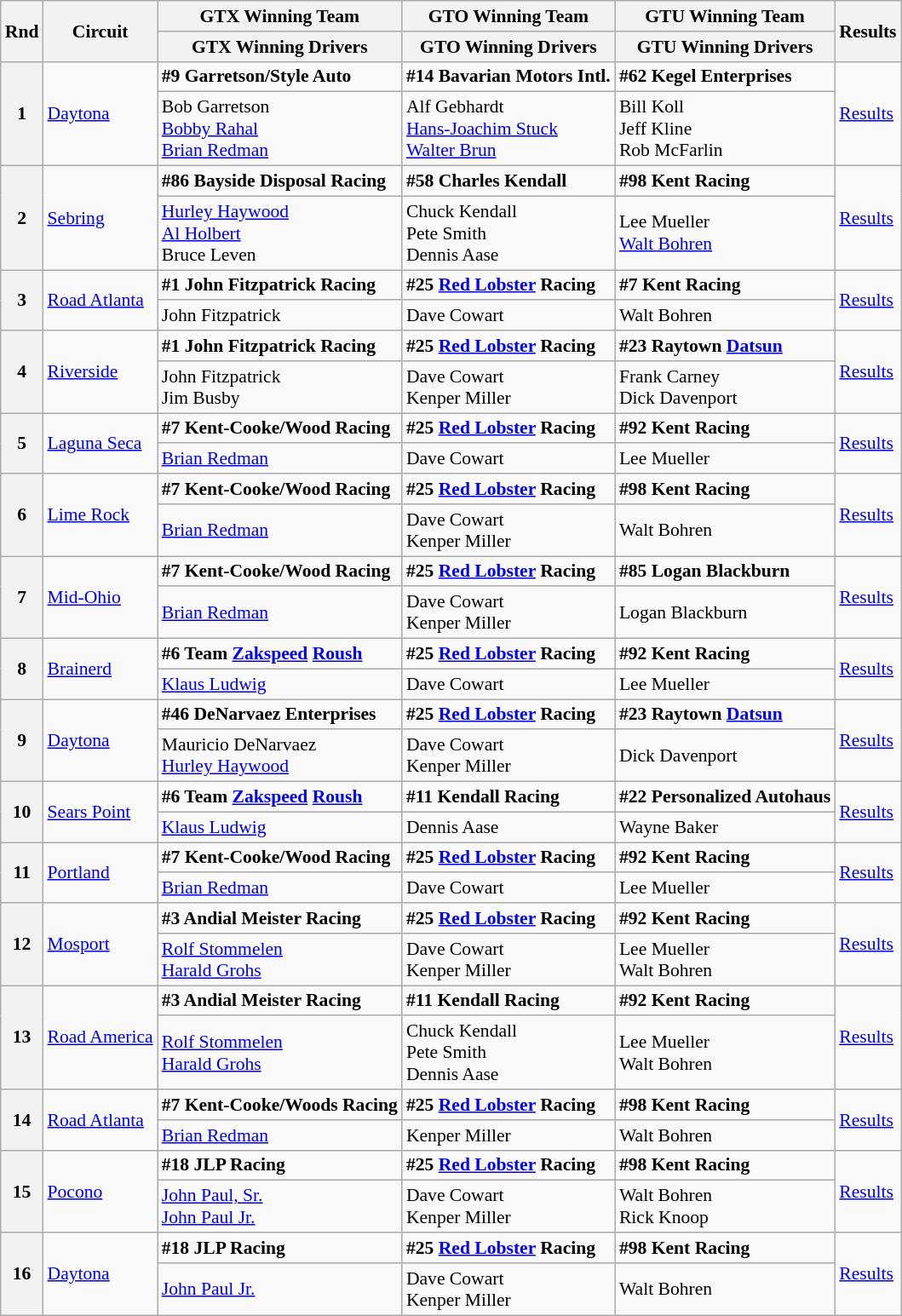<table class="wikitable" style="font-size: 90%;">
<tr>
<th rowspan=2>Rnd</th>
<th rowspan=2>Circuit</th>
<th>GTX Winning Team</th>
<th>GTO Winning Team</th>
<th>GTU Winning Team</th>
<th rowspan=2>Results</th>
</tr>
<tr>
<th>GTX Winning Drivers</th>
<th>GTO Winning Drivers</th>
<th>GTU Winning Drivers</th>
</tr>
<tr>
<th rowspan=2>1</th>
<td rowspan=2><a href='#'>Daytona</a></td>
<td><strong> #9 Garretson/Style Auto</strong></td>
<td><strong> #14 Bavarian Motors Intl.</strong></td>
<td><strong> #62 Kegel Enterprises</strong></td>
<td rowspan=2><a href='#'>Results</a></td>
</tr>
<tr>
<td> Bob Garretson<br> <a href='#'>Bobby Rahal</a><br> <a href='#'>Brian Redman</a></td>
<td> Alf Gebhardt<br> <a href='#'>Hans-Joachim Stuck</a><br> <a href='#'>Walter Brun</a></td>
<td> Bill Koll<br> Jeff Kline<br> Rob McFarlin</td>
</tr>
<tr>
<th rowspan=2>2</th>
<td rowspan=2><a href='#'>Sebring</a></td>
<td><strong> #86 Bayside Disposal Racing</strong></td>
<td><strong> #58 Charles Kendall</strong></td>
<td><strong> #98 Kent Racing</strong></td>
<td rowspan=2><a href='#'>Results</a></td>
</tr>
<tr>
<td> <a href='#'>Hurley Haywood</a><br> <a href='#'>Al Holbert</a><br> Bruce Leven</td>
<td> Chuck Kendall<br> Pete Smith<br> Dennis Aase</td>
<td> Lee Mueller<br> <a href='#'>Walt Bohren</a></td>
</tr>
<tr>
<th rowspan=2>3</th>
<td rowspan=2><a href='#'>Road Atlanta</a></td>
<td><strong> #1 John Fitzpatrick Racing</strong></td>
<td><strong> #25 <a href='#'>Red Lobster</a> Racing</strong></td>
<td><strong> #7 Kent Racing</strong></td>
<td rowspan=2><a href='#'>Results</a></td>
</tr>
<tr>
<td> John Fitzpatrick</td>
<td> Dave Cowart</td>
<td> Walt Bohren</td>
</tr>
<tr>
<th rowspan=2>4</th>
<td rowspan=2><a href='#'>Riverside</a></td>
<td><strong> #1 John Fitzpatrick Racing</strong></td>
<td><strong> #25 <a href='#'>Red Lobster</a> Racing</strong></td>
<td><strong> #23 Raytown <a href='#'>Datsun</a></strong></td>
<td rowspan=2><a href='#'>Results</a></td>
</tr>
<tr>
<td> John Fitzpatrick<br> Jim Busby</td>
<td> Dave Cowart<br> Kenper Miller</td>
<td> Frank Carney<br> Dick Davenport</td>
</tr>
<tr>
<th rowspan=2>5</th>
<td rowspan=2><a href='#'>Laguna Seca</a></td>
<td><strong> #7 Kent-Cooke/Wood Racing</strong></td>
<td><strong> #25 <a href='#'>Red Lobster</a> Racing</strong></td>
<td><strong> #92 Kent Racing</strong></td>
<td rowspan=2><a href='#'>Results</a></td>
</tr>
<tr>
<td> <a href='#'>Brian Redman</a></td>
<td> Dave Cowart</td>
<td> Lee Mueller</td>
</tr>
<tr>
<th rowspan=2>6</th>
<td rowspan=2><a href='#'>Lime Rock</a></td>
<td><strong> #7 Kent-Cooke/Wood Racing</strong></td>
<td><strong> #25 <a href='#'>Red Lobster</a> Racing</strong></td>
<td><strong> #98 Kent Racing</strong></td>
<td rowspan=2><a href='#'>Results</a></td>
</tr>
<tr>
<td> <a href='#'>Brian Redman</a></td>
<td> Dave Cowart<br> Kenper Miller</td>
<td> Walt Bohren</td>
</tr>
<tr>
<th rowspan=2>7</th>
<td rowspan=2><a href='#'>Mid-Ohio</a></td>
<td><strong> #7 Kent-Cooke/Wood Racing</strong></td>
<td><strong> #25 <a href='#'>Red Lobster</a> Racing</strong></td>
<td><strong> #85 Logan Blackburn</strong></td>
<td rowspan=2><a href='#'>Results</a></td>
</tr>
<tr>
<td> <a href='#'>Brian Redman</a></td>
<td> Dave Cowart<br> Kenper Miller</td>
<td> Logan Blackburn</td>
</tr>
<tr>
<th rowspan=2>8</th>
<td rowspan=2><a href='#'>Brainerd</a></td>
<td><strong> #6 Team <a href='#'>Zakspeed</a> <a href='#'>Roush</a></strong></td>
<td><strong> #25 <a href='#'>Red Lobster</a> Racing</strong></td>
<td><strong> #92 Kent Racing</strong></td>
<td rowspan=2><a href='#'>Results</a></td>
</tr>
<tr>
<td> <a href='#'>Klaus Ludwig</a></td>
<td> Dave Cowart</td>
<td> Lee Mueller</td>
</tr>
<tr>
<th rowspan=2>9</th>
<td rowspan=2><a href='#'>Daytona</a></td>
<td><strong> #46 DeNarvaez Enterprises</strong></td>
<td><strong> #25 <a href='#'>Red Lobster</a> Racing</strong></td>
<td><strong> #23 Raytown <a href='#'>Datsun</a></strong></td>
<td rowspan=2><a href='#'>Results</a></td>
</tr>
<tr>
<td> Mauricio DeNarvaez<br> <a href='#'>Hurley Haywood</a></td>
<td> Dave Cowart<br> Kenper Miller</td>
<td> Dick Davenport</td>
</tr>
<tr>
<th rowspan=2>10</th>
<td rowspan=2><a href='#'>Sears Point</a></td>
<td><strong> #6 Team <a href='#'>Zakspeed</a> <a href='#'>Roush</a></strong></td>
<td><strong> #11 Kendall Racing</strong></td>
<td><strong> #22 Personalized Autohaus</strong></td>
<td rowspan=2><a href='#'>Results</a></td>
</tr>
<tr>
<td> <a href='#'>Klaus Ludwig</a></td>
<td> Dennis Aase</td>
<td> Wayne Baker</td>
</tr>
<tr>
<th rowspan=2>11</th>
<td rowspan=2><a href='#'>Portland</a></td>
<td><strong> #7 Kent-Cooke/Wood Racing</strong></td>
<td><strong> #25 <a href='#'>Red Lobster</a> Racing</strong></td>
<td><strong> #92 Kent Racing</strong></td>
<td rowspan=2><a href='#'>Results</a></td>
</tr>
<tr>
<td> <a href='#'>Brian Redman</a></td>
<td> Dave Cowart</td>
<td> Lee Mueller</td>
</tr>
<tr>
<th rowspan=2>12</th>
<td rowspan=2><a href='#'>Mosport</a></td>
<td><strong> #3 Andial Meister Racing</strong></td>
<td><strong> #25 <a href='#'>Red Lobster</a> Racing</strong></td>
<td><strong> #92 Kent Racing</strong></td>
<td rowspan=2><a href='#'>Results</a></td>
</tr>
<tr>
<td> <a href='#'>Rolf Stommelen</a><br> <a href='#'>Harald Grohs</a></td>
<td> Dave Cowart<br> Kenper Miller</td>
<td> Lee Mueller<br> Walt Bohren</td>
</tr>
<tr>
<th rowspan=2>13</th>
<td rowspan=2><a href='#'>Road America</a></td>
<td><strong> #3 Andial Meister Racing</strong></td>
<td><strong> #11 Kendall Racing</strong></td>
<td><strong> #92 Kent Racing</strong></td>
<td rowspan=2><a href='#'>Results</a></td>
</tr>
<tr>
<td> <a href='#'>Rolf Stommelen</a><br> <a href='#'>Harald Grohs</a></td>
<td> Chuck Kendall<br> Pete Smith<br> Dennis Aase</td>
<td> Lee Mueller<br> Walt Bohren</td>
</tr>
<tr>
<th rowspan=2>14</th>
<td rowspan=2><a href='#'>Road Atlanta</a></td>
<td><strong> #7 Kent-Cooke/Woods Racing</strong></td>
<td><strong> #25 <a href='#'>Red Lobster</a> Racing</strong></td>
<td><strong> #98 Kent Racing</strong></td>
<td rowspan=2><a href='#'>Results</a></td>
</tr>
<tr>
<td> <a href='#'>Brian Redman</a></td>
<td> Kenper Miller</td>
<td> Walt Bohren</td>
</tr>
<tr>
<th rowspan=2>15</th>
<td rowspan=2><a href='#'>Pocono</a></td>
<td><strong> #18 JLP Racing</strong></td>
<td><strong> #25 <a href='#'>Red Lobster</a> Racing</strong></td>
<td><strong> #98 Kent Racing</strong></td>
<td rowspan=2><a href='#'>Results</a></td>
</tr>
<tr>
<td> <a href='#'>John Paul, Sr.</a><br> <a href='#'>John Paul Jr.</a></td>
<td> Dave Cowart<br> Kenper Miller</td>
<td> Walt Bohren<br> Rick Knoop</td>
</tr>
<tr>
<th rowspan=2>16</th>
<td rowspan=2><a href='#'>Daytona</a></td>
<td><strong> #18 JLP Racing</strong></td>
<td><strong> #25 <a href='#'>Red Lobster</a> Racing</strong></td>
<td><strong> #98 Kent Racing</strong></td>
<td rowspan=2><a href='#'>Results</a></td>
</tr>
<tr>
<td> <a href='#'>John Paul Jr.</a></td>
<td> Dave Cowart<br> Kenper Miller</td>
<td> Walt Bohren</td>
</tr>
</table>
